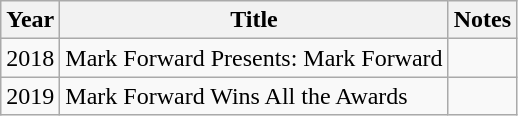<table class="wikitable sortable">
<tr>
<th>Year</th>
<th>Title</th>
<th>Notes</th>
</tr>
<tr>
<td>2018</td>
<td>Mark Forward Presents: Mark Forward</td>
<td></td>
</tr>
<tr>
<td>2019</td>
<td>Mark Forward Wins All the Awards</td>
<td></td>
</tr>
</table>
